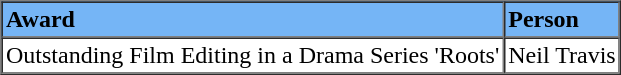<table border="1" cellpadding="2" cellspacing="0" bgcolor="#000000">
<tr>
<td bgcolor="#75B5F6"><strong>Award</strong></td>
<td bgcolor="#75B5F6"><strong>Person</strong></td>
</tr>
<tr>
<td bgcolor="#ffffff">Outstanding Film Editing in a Drama Series 'Roots'</td>
<td bgcolor="#ffffff">Neil Travis</td>
</tr>
</table>
